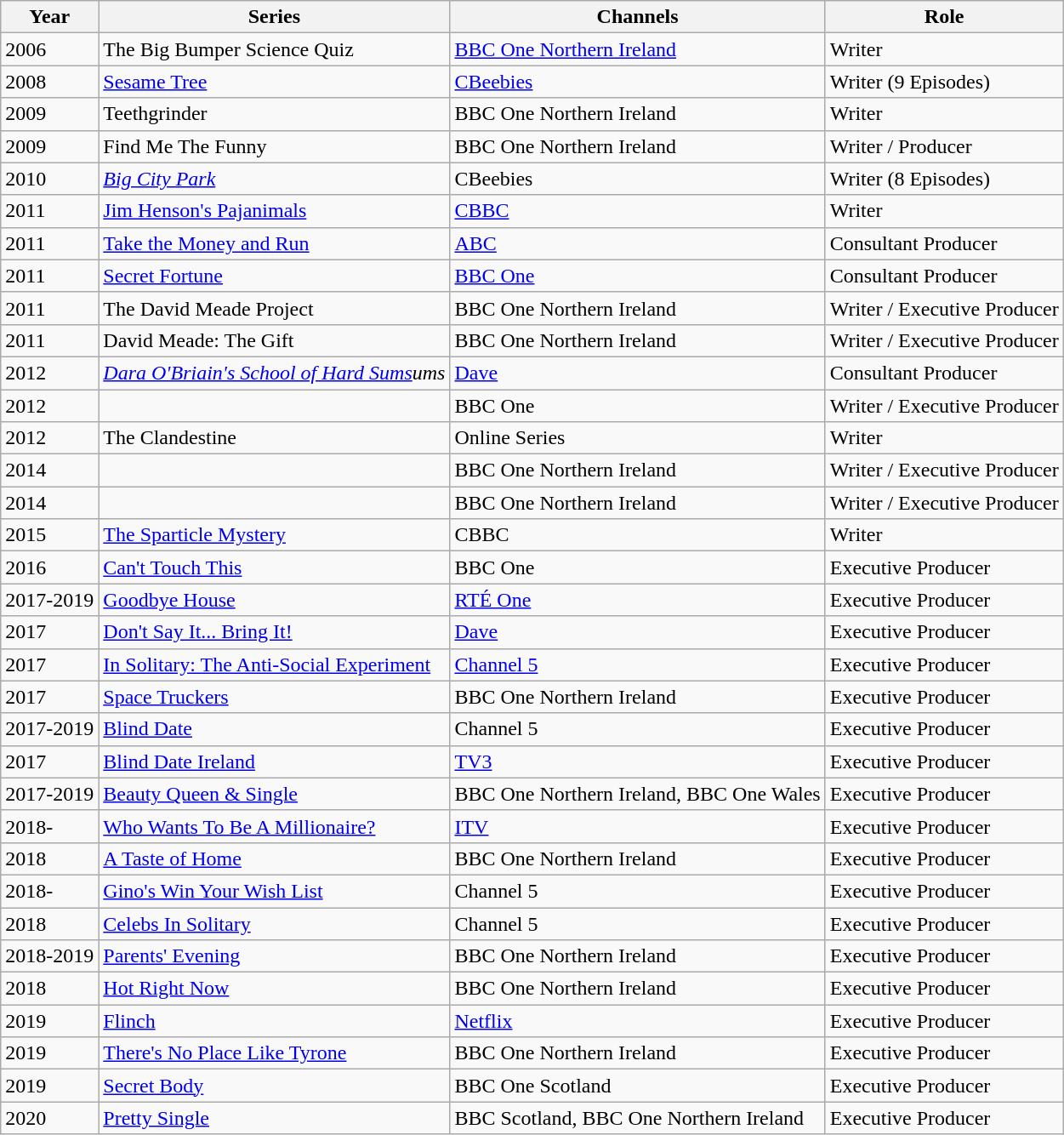<table class="wikitable">
<tr>
<th>Year</th>
<th>Series</th>
<th>Channels</th>
<th>Role</th>
</tr>
<tr>
<td>2006</td>
<td>The Big Bumper Science Quiz</td>
<td><a href='#'>BBC One Northern Ireland</a></td>
<td>Writer</td>
</tr>
<tr>
<td>2008</td>
<td><a href='#'>Sesame Tree</a></td>
<td><a href='#'>CBeebies</a></td>
<td>Writer (9 Episodes)</td>
</tr>
<tr>
<td>2009</td>
<td>Teethgrinder</td>
<td>BBC One Northern Ireland</td>
<td>Writer</td>
</tr>
<tr>
<td>2009</td>
<td>Find Me The Funny</td>
<td>BBC One Northern Ireland</td>
<td>Writer / Producer</td>
</tr>
<tr>
<td>2010</td>
<td><em><a href='#'>Big City Park</a></em></td>
<td>CBeebies</td>
<td>Writer (8 Episodes)</td>
</tr>
<tr>
<td>2011</td>
<td><a href='#'>Jim Henson's Pajanimals</a></td>
<td><a href='#'>CBBC</a></td>
<td>Writer</td>
</tr>
<tr>
<td>2011</td>
<td><a href='#'>Take the Money and Run</a></td>
<td><a href='#'>ABC</a></td>
<td>Consultant Producer</td>
</tr>
<tr>
<td>2011</td>
<td><a href='#'>Secret Fortune</a></td>
<td><a href='#'>BBC One</a></td>
<td>Consultant Producer</td>
</tr>
<tr>
<td>2011</td>
<td>The David Meade Project</td>
<td>BBC One Northern Ireland</td>
<td>Writer / Executive Producer</td>
</tr>
<tr>
<td>2011</td>
<td>David Meade: The Gift</td>
<td>BBC One Northern Ireland</td>
<td>Writer / Executive Producer</td>
</tr>
<tr>
<td>2012</td>
<td><em><a href='#'>Dara O'Briain's School of Hard Sums</a>ums</em></td>
<td><a href='#'>Dave</a></td>
<td>Consultant Producer</td>
</tr>
<tr>
<td>2012</td>
<td></td>
<td>BBC One</td>
<td>Writer / Executive Producer</td>
</tr>
<tr>
<td>2012</td>
<td>The Clandestine</td>
<td>Online Series</td>
<td>Writer</td>
</tr>
<tr>
<td>2014</td>
<td><em></em></td>
<td>BBC One Northern Ireland</td>
<td>Writer / Executive Producer</td>
</tr>
<tr>
<td>2014</td>
<td></td>
<td>BBC One Northern Ireland</td>
<td>Writer / Executive Producer</td>
</tr>
<tr>
<td>2015</td>
<td><a href='#'>The Sparticle Mystery</a></td>
<td>CBBC</td>
<td>Writer</td>
</tr>
<tr>
<td>2016</td>
<td><a href='#'>Can't Touch This</a></td>
<td>BBC One</td>
<td>Executive Producer</td>
</tr>
<tr>
<td>2017-2019</td>
<td><a href='#'>Goodbye House</a></td>
<td><a href='#'>RTÉ One</a></td>
<td>Executive Producer</td>
</tr>
<tr>
<td>2017</td>
<td><a href='#'>Don't Say It... Bring It!</a></td>
<td><a href='#'>Dave</a></td>
<td>Executive Producer</td>
</tr>
<tr>
<td>2017</td>
<td><a href='#'>In Solitary: The Anti-Social Experiment</a></td>
<td><a href='#'>Channel 5</a></td>
<td>Executive Producer</td>
</tr>
<tr>
<td>2017</td>
<td><a href='#'>Space Truckers</a></td>
<td>BBC One Northern Ireland</td>
<td>Executive Producer</td>
</tr>
<tr>
<td>2017-2019</td>
<td><a href='#'>Blind Date</a></td>
<td>Channel 5</td>
<td>Executive Producer</td>
</tr>
<tr>
<td>2017</td>
<td><a href='#'>Blind Date Ireland</a></td>
<td><a href='#'>TV3</a></td>
<td>Executive Producer</td>
</tr>
<tr>
<td>2017-2019</td>
<td><a href='#'>Beauty Queen & Single</a></td>
<td>BBC One Northern Ireland, BBC One Wales</td>
<td>Executive Producer</td>
</tr>
<tr>
<td>2018-</td>
<td><a href='#'>Who Wants To Be A Millionaire?</a></td>
<td><a href='#'>ITV</a></td>
<td>Executive Producer</td>
</tr>
<tr>
<td>2018</td>
<td><a href='#'>A Taste of Home</a></td>
<td>BBC One Northern Ireland</td>
<td>Executive Producer</td>
</tr>
<tr>
<td>2018-</td>
<td><a href='#'>Gino's Win Your Wish List</a></td>
<td>Channel 5</td>
<td>Executive Producer</td>
</tr>
<tr>
<td>2018</td>
<td><a href='#'>Celebs In Solitary</a></td>
<td>Channel 5</td>
<td>Executive Producer</td>
</tr>
<tr>
<td>2018-2019</td>
<td><a href='#'>Parents' Evening</a></td>
<td>BBC One Northern Ireland</td>
<td>Executive Producer</td>
</tr>
<tr>
<td>2018</td>
<td><a href='#'>Hot Right Now</a></td>
<td>BBC One Northern Ireland</td>
<td>Executive Producer</td>
</tr>
<tr>
<td>2019</td>
<td><a href='#'>Flinch</a></td>
<td><a href='#'>Netflix</a></td>
<td>Executive Producer</td>
</tr>
<tr>
<td>2019</td>
<td><a href='#'>There's No Place Like Tyrone</a></td>
<td>BBC One Northern Ireland</td>
<td>Executive Producer</td>
</tr>
<tr>
<td>2019</td>
<td><a href='#'>Secret Body</a></td>
<td>BBC One Scotland</td>
<td>Executive Producer</td>
</tr>
<tr>
<td>2020</td>
<td><a href='#'>Pretty Single</a></td>
<td>BBC Scotland, BBC One Northern Ireland</td>
<td>Executive Producer</td>
</tr>
</table>
